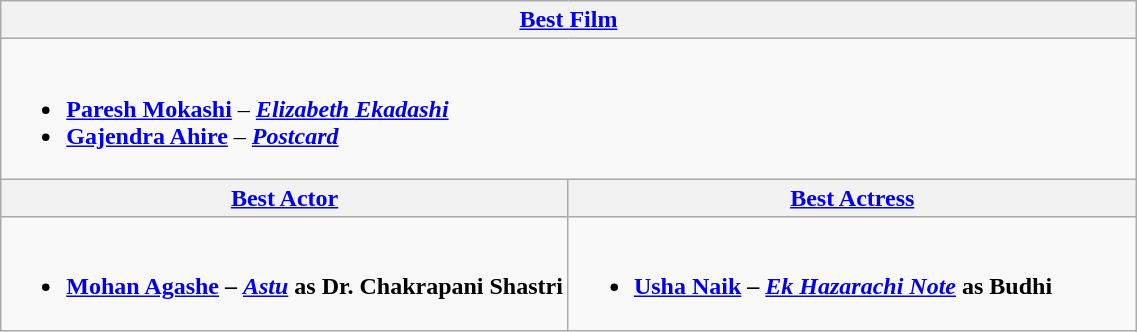<table class="wikitable">
<tr>
<th colspan=2><a href='#'>Best Film</a></th>
</tr>
<tr>
<td colspan=2><br><ul><li><strong><a href='#'>Paresh Mokashi</a></strong> – <strong><em><a href='#'>Elizabeth Ekadashi</a></em></strong></li><li><strong><a href='#'>Gajendra Ahire</a></strong> – <strong><em><a href='#'>Postcard</a></em></strong></li></ul></td>
</tr>
<tr>
<th style="vertical-align:top; width:50%;"><a href='#'>Best Actor</a></th>
<th style="vertical-align:top; width:50%;"><a href='#'>Best Actress</a></th>
</tr>
<tr>
<td><br><ul><li><strong><a href='#'>Mohan Agashe</a> – <em><a href='#'>Astu</a></em> as Dr. Chakrapani Shastri</strong></li></ul></td>
<td><br><ul><li><strong><a href='#'>Usha Naik</a> – <em><a href='#'>Ek Hazarachi Note</a></em> as Budhi</strong></li></ul></td>
</tr>
</table>
